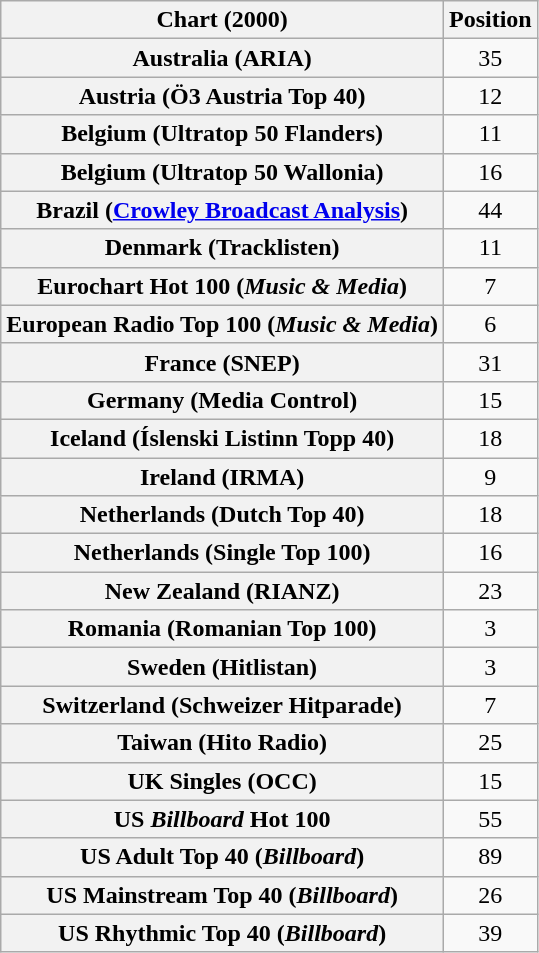<table class="wikitable sortable plainrowheaders">
<tr>
<th scope="col">Chart (2000)</th>
<th scope="col">Position</th>
</tr>
<tr>
<th scope="row">Australia (ARIA)</th>
<td style="text-align:center;">35</td>
</tr>
<tr>
<th scope="row">Austria (Ö3 Austria Top 40)</th>
<td style="text-align:center;">12</td>
</tr>
<tr>
<th scope="row">Belgium (Ultratop 50 Flanders)</th>
<td style="text-align:center;">11</td>
</tr>
<tr>
<th scope="row">Belgium (Ultratop 50 Wallonia)</th>
<td style="text-align:center;">16</td>
</tr>
<tr>
<th scope="row">Brazil (<a href='#'>Crowley Broadcast Analysis</a>)</th>
<td style="text-align:center;">44</td>
</tr>
<tr>
<th scope="row">Denmark (Tracklisten)</th>
<td style="text-align:center;">11</td>
</tr>
<tr>
<th scope="row">Eurochart Hot 100 (<em>Music & Media</em>)</th>
<td style="text-align:center;">7</td>
</tr>
<tr>
<th scope="row">European Radio Top 100 (<em>Music & Media</em>)</th>
<td style="text-align:center;">6</td>
</tr>
<tr>
<th scope="row">France (SNEP)</th>
<td style="text-align:center;">31</td>
</tr>
<tr>
<th scope="row">Germany (Media Control)</th>
<td style="text-align:center;">15</td>
</tr>
<tr>
<th scope="row">Iceland (Íslenski Listinn Topp 40)</th>
<td style="text-align:center;">18</td>
</tr>
<tr>
<th scope="row">Ireland (IRMA)</th>
<td style="text-align:center;">9</td>
</tr>
<tr>
<th scope="row">Netherlands (Dutch Top 40)</th>
<td style="text-align:center;">18</td>
</tr>
<tr>
<th scope="row">Netherlands (Single Top 100)</th>
<td style="text-align:center;">16</td>
</tr>
<tr>
<th scope="row">New Zealand (RIANZ)</th>
<td style="text-align:center;">23</td>
</tr>
<tr>
<th scope="row">Romania (Romanian Top 100)</th>
<td style="text-align:center;">3</td>
</tr>
<tr>
<th scope="row">Sweden (Hitlistan)</th>
<td style="text-align:center;">3</td>
</tr>
<tr>
<th scope="row">Switzerland (Schweizer Hitparade)</th>
<td style="text-align:center;">7</td>
</tr>
<tr>
<th scope="row">Taiwan (Hito Radio)</th>
<td style="text-align:center;">25</td>
</tr>
<tr>
<th scope="row">UK Singles (OCC)</th>
<td style="text-align:center;">15</td>
</tr>
<tr>
<th scope="row">US <em>Billboard</em> Hot 100</th>
<td style="text-align:center;">55</td>
</tr>
<tr>
<th scope="row">US Adult Top 40 (<em>Billboard</em>)</th>
<td style="text-align:center;">89</td>
</tr>
<tr>
<th scope="row">US Mainstream Top 40 (<em>Billboard</em>)</th>
<td style="text-align:center;">26</td>
</tr>
<tr>
<th scope="row">US Rhythmic Top 40 (<em>Billboard</em>)</th>
<td style="text-align:center;">39</td>
</tr>
</table>
